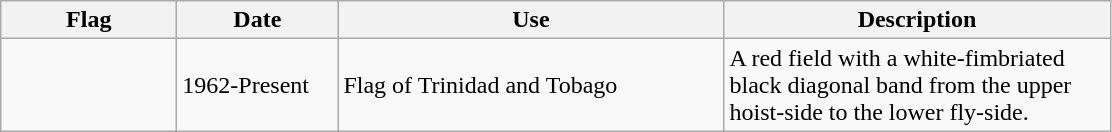<table class="wikitable">
<tr>
<th style="width:110px;">Flag</th>
<th style="width:100px;">Date</th>
<th style="width:250px;">Use</th>
<th style="width:250px;">Description</th>
</tr>
<tr>
<td></td>
<td>1962-Present</td>
<td>Flag of Trinidad and Tobago</td>
<td>A red field with a white-fimbriated black diagonal band from the upper hoist-side to the lower fly-side.</td>
</tr>
</table>
